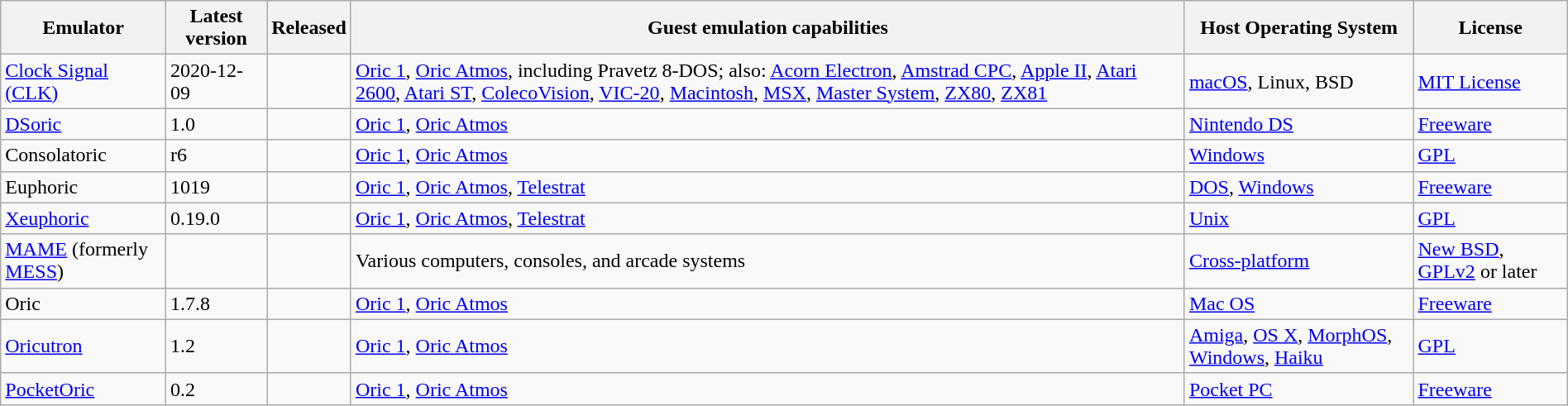<table class="wikitable sortable" style="width:100%">
<tr>
<th>Emulator</th>
<th>Latest version</th>
<th>Released</th>
<th>Guest emulation capabilities</th>
<th>Host Operating System</th>
<th>License</th>
</tr>
<tr>
<td><a href='#'>Clock Signal (CLK)</a></td>
<td>2020-12-09</td>
<td></td>
<td><a href='#'>Oric 1</a>, <a href='#'>Oric Atmos</a>, including Pravetz 8-DOS; also: <a href='#'>Acorn Electron</a>, <a href='#'>Amstrad CPC</a>, <a href='#'>Apple II</a>, <a href='#'>Atari 2600</a>, <a href='#'>Atari ST</a>, <a href='#'>ColecoVision</a>, <a href='#'>VIC-20</a>, <a href='#'>Macintosh</a>, <a href='#'>MSX</a>,  <a href='#'>Master System</a>, <a href='#'>ZX80</a>, <a href='#'>ZX81</a></td>
<td><a href='#'>macOS</a>, Linux, BSD</td>
<td><a href='#'>MIT License</a></td>
</tr>
<tr>
<td><a href='#'>DSoric</a></td>
<td>1.0</td>
<td></td>
<td><a href='#'>Oric 1</a>, <a href='#'>Oric Atmos</a></td>
<td><a href='#'>Nintendo DS</a></td>
<td><a href='#'>Freeware</a></td>
</tr>
<tr>
<td>Consolatoric</td>
<td>r6</td>
<td></td>
<td><a href='#'>Oric 1</a>, <a href='#'>Oric Atmos</a></td>
<td><a href='#'>Windows</a></td>
<td><a href='#'>GPL</a></td>
</tr>
<tr>
<td>Euphoric</td>
<td>1019</td>
<td></td>
<td><a href='#'>Oric 1</a>, <a href='#'>Oric Atmos</a>, <a href='#'>Telestrat</a></td>
<td><a href='#'>DOS</a>, <a href='#'>Windows</a></td>
<td><a href='#'>Freeware</a></td>
</tr>
<tr>
<td><a href='#'>Xeuphoric</a></td>
<td>0.19.0</td>
<td></td>
<td><a href='#'>Oric 1</a>, <a href='#'>Oric Atmos</a>, <a href='#'>Telestrat</a></td>
<td><a href='#'>Unix</a></td>
<td><a href='#'>GPL</a></td>
</tr>
<tr>
<td><a href='#'>MAME</a> (formerly <a href='#'>MESS</a>)</td>
<td></td>
<td></td>
<td>Various computers, consoles, and arcade systems</td>
<td><a href='#'>Cross-platform</a></td>
<td><a href='#'>New BSD</a>, <a href='#'>GPLv2</a> or later</td>
</tr>
<tr>
<td>Oric</td>
<td>1.7.8</td>
<td></td>
<td><a href='#'>Oric 1</a>, <a href='#'>Oric Atmos</a></td>
<td><a href='#'>Mac OS</a></td>
<td><a href='#'>Freeware</a></td>
</tr>
<tr>
<td><a href='#'>Oricutron</a></td>
<td>1.2</td>
<td></td>
<td><a href='#'>Oric 1</a>, <a href='#'>Oric Atmos</a></td>
<td><a href='#'>Amiga</a>, <a href='#'>OS X</a>, <a href='#'>MorphOS</a>, <a href='#'>Windows</a>, <a href='#'>Haiku</a></td>
<td><a href='#'>GPL</a></td>
</tr>
<tr>
<td><a href='#'>PocketOric</a></td>
<td>0.2</td>
<td></td>
<td><a href='#'>Oric 1</a>, <a href='#'>Oric Atmos</a></td>
<td><a href='#'>Pocket PC</a></td>
<td><a href='#'>Freeware</a></td>
</tr>
</table>
